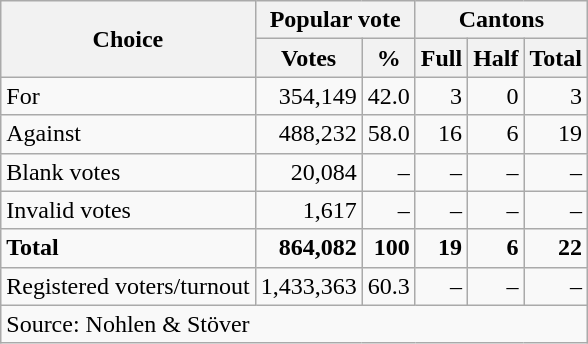<table class=wikitable style=text-align:right>
<tr>
<th rowspan=2>Choice</th>
<th colspan=2>Popular vote</th>
<th colspan=3>Cantons</th>
</tr>
<tr>
<th>Votes</th>
<th>%</th>
<th>Full</th>
<th>Half</th>
<th>Total</th>
</tr>
<tr>
<td align=left>For</td>
<td>354,149</td>
<td>42.0</td>
<td>3</td>
<td>0</td>
<td>3</td>
</tr>
<tr>
<td align=left>Against</td>
<td>488,232</td>
<td>58.0</td>
<td>16</td>
<td>6</td>
<td>19</td>
</tr>
<tr>
<td align=left>Blank votes</td>
<td>20,084</td>
<td>–</td>
<td>–</td>
<td>–</td>
<td>–</td>
</tr>
<tr>
<td align=left>Invalid votes</td>
<td>1,617</td>
<td>–</td>
<td>–</td>
<td>–</td>
<td>–</td>
</tr>
<tr>
<td align=left><strong>Total</strong></td>
<td><strong>864,082</strong></td>
<td><strong>100</strong></td>
<td><strong>19</strong></td>
<td><strong>6</strong></td>
<td><strong>22</strong></td>
</tr>
<tr>
<td align=left>Registered voters/turnout</td>
<td>1,433,363</td>
<td>60.3</td>
<td>–</td>
<td>–</td>
<td>–</td>
</tr>
<tr>
<td align=left colspan=6>Source: Nohlen & Stöver</td>
</tr>
</table>
